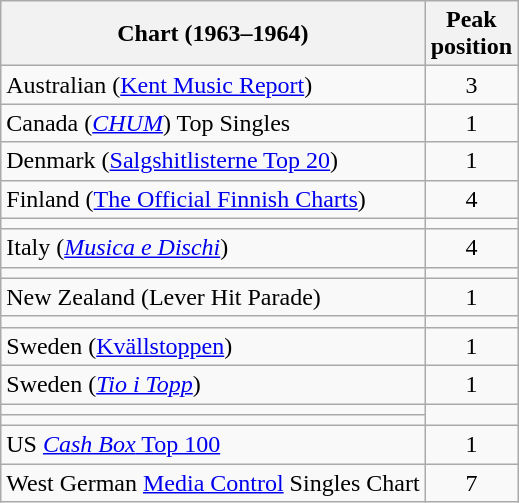<table class="wikitable plainrowheaders sortable">
<tr>
<th>Chart (1963–1964)</th>
<th>Peak<br>position</th>
</tr>
<tr>
<td>Australian (<a href='#'>Kent Music Report</a>)</td>
<td style="text-align:center;">3</td>
</tr>
<tr>
<td>Canada (<a href='#'><em>CHUM</em></a>) Top Singles </td>
<td style="text-align:center;">1</td>
</tr>
<tr>
<td>Denmark (<a href='#'>Salgshitlisterne Top 20</a>)</td>
<td style="text-align:center;">1</td>
</tr>
<tr>
<td>Finland (<a href='#'>The Official Finnish Charts</a>)</td>
<td style="text-align:center;">4</td>
</tr>
<tr>
<td></td>
</tr>
<tr>
<td>Italy (<em><a href='#'>Musica e Dischi</a></em>)</td>
<td align=center>4</td>
</tr>
<tr>
<td></td>
</tr>
<tr>
<td>New Zealand (Lever Hit Parade)</td>
<td style="text-align:center;">1</td>
</tr>
<tr>
<td></td>
</tr>
<tr>
<td>Sweden (<a href='#'>Kvällstoppen</a>)</td>
<td style="text-align:center;">1</td>
</tr>
<tr>
<td>Sweden (<em><a href='#'>Tio i Topp</a></em>)</td>
<td style="text-align:center;">1</td>
</tr>
<tr>
<td></td>
</tr>
<tr>
<td></td>
</tr>
<tr>
<td>US <a href='#'><em>Cash Box</em> Top 100</a></td>
<td style="text-align:center;">1</td>
</tr>
<tr>
<td>West German <a href='#'>Media Control</a> Singles Chart</td>
<td style="text-align:center;">7</td>
</tr>
</table>
